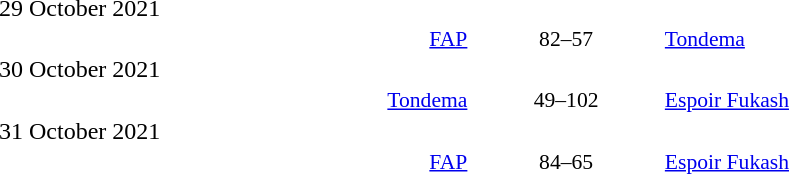<table style="width:100%;" cellspacing="1">
<tr>
<th width=25%></th>
<th width=2%></th>
<th width=6%></th>
<th width=2%></th>
<th width=25%></th>
</tr>
<tr>
<td>29 October 2021</td>
</tr>
<tr style=font-size:90%>
<td align=right><a href='#'>FAP</a> </td>
<td></td>
<td align=center>82–57</td>
<td></td>
<td> <a href='#'>Tondema</a></td>
<td></td>
</tr>
<tr>
<td>30 October 2021</td>
</tr>
<tr style=font-size:90%>
<td align=right><a href='#'>Tondema</a> </td>
<td></td>
<td align=center>49–102</td>
<td></td>
<td> <a href='#'>Espoir Fukash</a></td>
<td></td>
</tr>
<tr>
<td>31 October 2021</td>
</tr>
<tr style=font-size:90%>
<td align=right><a href='#'>FAP</a> </td>
<td></td>
<td align=center>84–65</td>
<td></td>
<td> <a href='#'>Espoir Fukash</a></td>
<td></td>
</tr>
<tr>
</tr>
</table>
